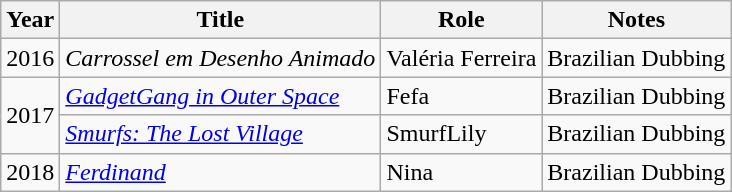<table class="wikitable">
<tr>
<th>Year</th>
<th>Title</th>
<th>Role</th>
<th>Notes</th>
</tr>
<tr>
<td>2016</td>
<td><em>Carrossel em Desenho Animado</em></td>
<td>Valéria Ferreira</td>
<td>Brazilian Dubbing</td>
</tr>
<tr>
<td rowspan="2">2017</td>
<td><em><a href='#'>GadgetGang in Outer Space</a></em></td>
<td>Fefa</td>
<td>Brazilian Dubbing</td>
</tr>
<tr>
<td><em><a href='#'>Smurfs: The Lost Village</a></em></td>
<td>SmurfLily </td>
<td>Brazilian Dubbing</td>
</tr>
<tr>
<td>2018</td>
<td><em><a href='#'>Ferdinand</a></em></td>
<td>Nina </td>
<td>Brazilian Dubbing</td>
</tr>
</table>
